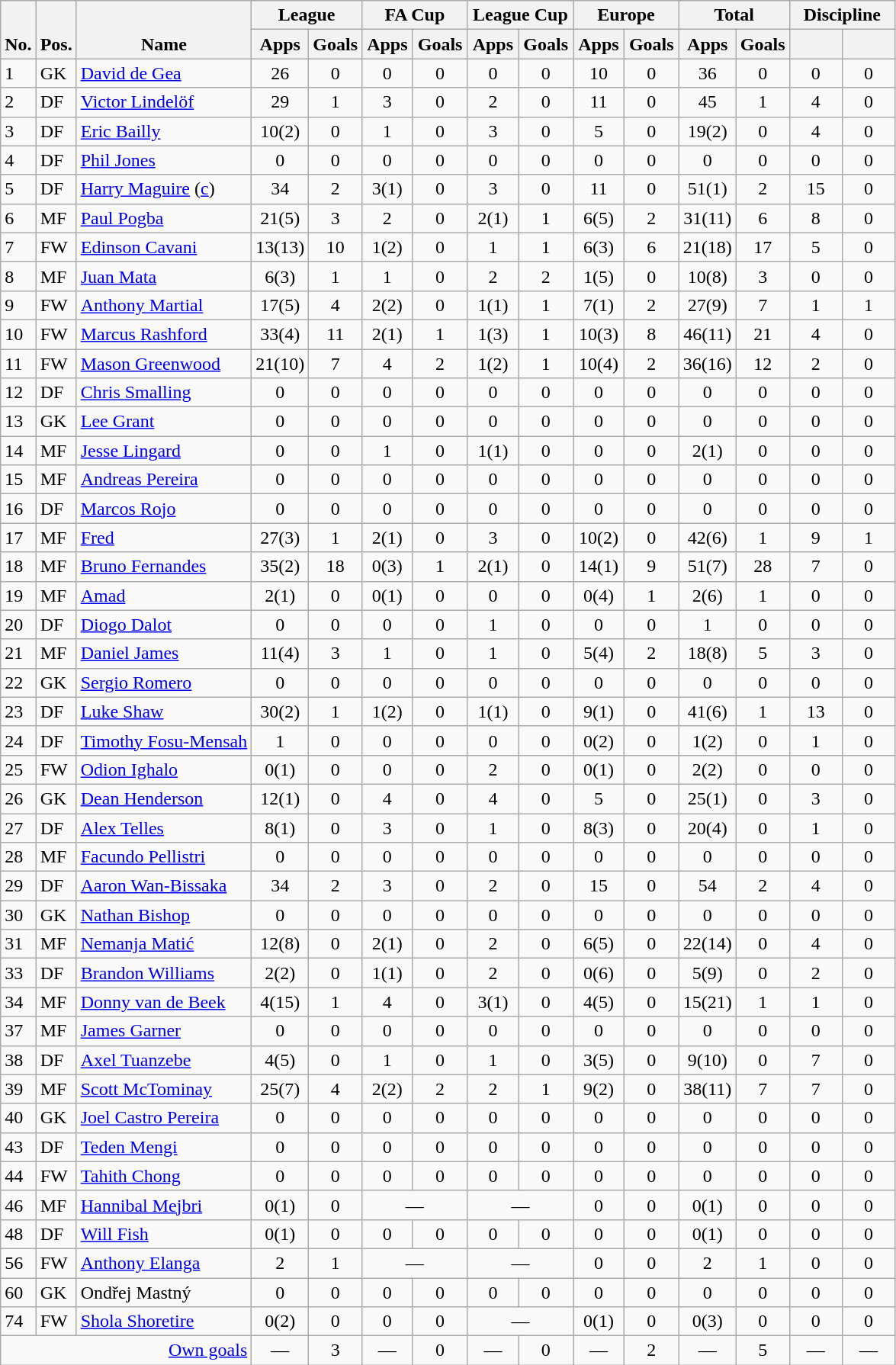<table class="wikitable" style="text-align:center">
<tr>
<th rowspan="2" valign="bottom">No.</th>
<th rowspan="2" valign="bottom">Pos.</th>
<th rowspan="2" valign="bottom">Name</th>
<th colspan="2" width="85">League</th>
<th colspan="2" width="85">FA Cup</th>
<th colspan="2" width="85">League Cup</th>
<th colspan="2" width="85">Europe</th>
<th colspan="2" width="85">Total</th>
<th colspan="2" width="85">Discipline</th>
</tr>
<tr>
<th>Apps</th>
<th>Goals</th>
<th>Apps</th>
<th>Goals</th>
<th>Apps</th>
<th>Goals</th>
<th>Apps</th>
<th>Goals</th>
<th>Apps</th>
<th>Goals</th>
<th></th>
<th></th>
</tr>
<tr>
<td align="left">1</td>
<td align="left">GK</td>
<td align="left"> <a href='#'>David de Gea</a></td>
<td>26</td>
<td>0</td>
<td>0</td>
<td>0</td>
<td>0</td>
<td>0</td>
<td>10</td>
<td>0</td>
<td>36</td>
<td>0</td>
<td>0</td>
<td>0</td>
</tr>
<tr>
<td align="left">2</td>
<td align="left">DF</td>
<td align="left"> <a href='#'>Victor Lindelöf</a></td>
<td>29</td>
<td>1</td>
<td>3</td>
<td>0</td>
<td>2</td>
<td>0</td>
<td>11</td>
<td>0</td>
<td>45</td>
<td>1</td>
<td>4</td>
<td>0</td>
</tr>
<tr>
<td align="left">3</td>
<td align="left">DF</td>
<td align="left"> <a href='#'>Eric Bailly</a></td>
<td>10(2)</td>
<td>0</td>
<td>1</td>
<td>0</td>
<td>3</td>
<td>0</td>
<td>5</td>
<td>0</td>
<td>19(2)</td>
<td>0</td>
<td>4</td>
<td>0</td>
</tr>
<tr>
<td align="left">4</td>
<td align="left">DF</td>
<td align="left"> <a href='#'>Phil Jones</a></td>
<td>0</td>
<td>0</td>
<td>0</td>
<td>0</td>
<td>0</td>
<td>0</td>
<td>0</td>
<td>0</td>
<td>0</td>
<td>0</td>
<td>0</td>
<td>0</td>
</tr>
<tr>
<td align="left">5</td>
<td align="left">DF</td>
<td align="left"> <a href='#'>Harry Maguire</a> (<a href='#'>c</a>)</td>
<td>34</td>
<td>2</td>
<td>3(1)</td>
<td>0</td>
<td>3</td>
<td>0</td>
<td>11</td>
<td>0</td>
<td>51(1)</td>
<td>2</td>
<td>15</td>
<td>0</td>
</tr>
<tr>
<td align="left">6</td>
<td align="left">MF</td>
<td align="left"> <a href='#'>Paul Pogba</a></td>
<td>21(5)</td>
<td>3</td>
<td>2</td>
<td>0</td>
<td>2(1)</td>
<td>1</td>
<td>6(5)</td>
<td>2</td>
<td>31(11)</td>
<td>6</td>
<td>8</td>
<td>0</td>
</tr>
<tr>
<td align="left">7</td>
<td align="left">FW</td>
<td align="left"> <a href='#'>Edinson Cavani</a></td>
<td>13(13)</td>
<td>10</td>
<td>1(2)</td>
<td>0</td>
<td>1</td>
<td>1</td>
<td>6(3)</td>
<td>6</td>
<td>21(18)</td>
<td>17</td>
<td>5</td>
<td>0</td>
</tr>
<tr>
<td align="left">8</td>
<td align="left">MF</td>
<td align="left"> <a href='#'>Juan Mata</a></td>
<td>6(3)</td>
<td>1</td>
<td>1</td>
<td>0</td>
<td>2</td>
<td>2</td>
<td>1(5)</td>
<td>0</td>
<td>10(8)</td>
<td>3</td>
<td>0</td>
<td>0</td>
</tr>
<tr>
<td align="left">9</td>
<td align="left">FW</td>
<td align="left"> <a href='#'>Anthony Martial</a></td>
<td>17(5)</td>
<td>4</td>
<td>2(2)</td>
<td>0</td>
<td>1(1)</td>
<td>1</td>
<td>7(1)</td>
<td>2</td>
<td>27(9)</td>
<td>7</td>
<td>1</td>
<td>1</td>
</tr>
<tr>
<td align="left">10</td>
<td align="left">FW</td>
<td align="left"> <a href='#'>Marcus Rashford</a></td>
<td>33(4)</td>
<td>11</td>
<td>2(1)</td>
<td>1</td>
<td>1(3)</td>
<td>1</td>
<td>10(3)</td>
<td>8</td>
<td>46(11)</td>
<td>21</td>
<td>4</td>
<td>0</td>
</tr>
<tr>
<td align="left">11</td>
<td align="left">FW</td>
<td align="left"> <a href='#'>Mason Greenwood</a></td>
<td>21(10)</td>
<td>7</td>
<td>4</td>
<td>2</td>
<td>1(2)</td>
<td>1</td>
<td>10(4)</td>
<td>2</td>
<td>36(16)</td>
<td>12</td>
<td>2</td>
<td>0</td>
</tr>
<tr>
<td align="left">12</td>
<td align="left">DF</td>
<td align="left"> <a href='#'>Chris Smalling</a></td>
<td>0</td>
<td>0</td>
<td>0</td>
<td>0</td>
<td>0</td>
<td>0</td>
<td>0</td>
<td>0</td>
<td>0</td>
<td>0</td>
<td>0</td>
<td>0</td>
</tr>
<tr>
<td align="left">13</td>
<td align="left">GK</td>
<td align="left"> <a href='#'>Lee Grant</a></td>
<td>0</td>
<td>0</td>
<td>0</td>
<td>0</td>
<td>0</td>
<td>0</td>
<td>0</td>
<td>0</td>
<td>0</td>
<td>0</td>
<td>0</td>
<td>0</td>
</tr>
<tr>
<td align="left">14</td>
<td align="left">MF</td>
<td align="left"> <a href='#'>Jesse Lingard</a></td>
<td>0</td>
<td>0</td>
<td>1</td>
<td>0</td>
<td>1(1)</td>
<td>0</td>
<td>0</td>
<td>0</td>
<td>2(1)</td>
<td>0</td>
<td>0</td>
<td>0</td>
</tr>
<tr>
<td align="left">15</td>
<td align="left">MF</td>
<td align="left"> <a href='#'>Andreas Pereira</a></td>
<td>0</td>
<td>0</td>
<td>0</td>
<td>0</td>
<td>0</td>
<td>0</td>
<td>0</td>
<td>0</td>
<td>0</td>
<td>0</td>
<td>0</td>
<td>0</td>
</tr>
<tr>
<td align="left">16</td>
<td align="left">DF</td>
<td align="left"> <a href='#'>Marcos Rojo</a></td>
<td>0</td>
<td>0</td>
<td>0</td>
<td>0</td>
<td>0</td>
<td>0</td>
<td>0</td>
<td>0</td>
<td>0</td>
<td>0</td>
<td>0</td>
<td>0</td>
</tr>
<tr>
<td align="left">17</td>
<td align="left">MF</td>
<td align="left"> <a href='#'>Fred</a></td>
<td>27(3)</td>
<td>1</td>
<td>2(1)</td>
<td>0</td>
<td>3</td>
<td>0</td>
<td>10(2)</td>
<td>0</td>
<td>42(6)</td>
<td>1</td>
<td>9</td>
<td>1</td>
</tr>
<tr>
<td align="left">18</td>
<td align="left">MF</td>
<td align="left"> <a href='#'>Bruno Fernandes</a></td>
<td>35(2)</td>
<td>18</td>
<td>0(3)</td>
<td>1</td>
<td>2(1)</td>
<td>0</td>
<td>14(1)</td>
<td>9</td>
<td>51(7)</td>
<td>28</td>
<td>7</td>
<td>0</td>
</tr>
<tr>
<td align="left">19</td>
<td align="left">MF</td>
<td align="left"> <a href='#'>Amad</a></td>
<td>2(1)</td>
<td>0</td>
<td>0(1)</td>
<td>0</td>
<td>0</td>
<td>0</td>
<td>0(4)</td>
<td>1</td>
<td>2(6)</td>
<td>1</td>
<td>0</td>
<td>0</td>
</tr>
<tr>
<td align="left">20</td>
<td align="left">DF</td>
<td align="left"> <a href='#'>Diogo Dalot</a></td>
<td>0</td>
<td>0</td>
<td>0</td>
<td>0</td>
<td>1</td>
<td>0</td>
<td>0</td>
<td>0</td>
<td>1</td>
<td>0</td>
<td>0</td>
<td>0</td>
</tr>
<tr>
<td align="left">21</td>
<td align="left">MF</td>
<td align="left"> <a href='#'>Daniel James</a></td>
<td>11(4)</td>
<td>3</td>
<td>1</td>
<td>0</td>
<td>1</td>
<td>0</td>
<td>5(4)</td>
<td>2</td>
<td>18(8)</td>
<td>5</td>
<td>3</td>
<td>0</td>
</tr>
<tr>
<td align="left">22</td>
<td align="left">GK</td>
<td align="left"> <a href='#'>Sergio Romero</a></td>
<td>0</td>
<td>0</td>
<td>0</td>
<td>0</td>
<td>0</td>
<td>0</td>
<td>0</td>
<td>0</td>
<td>0</td>
<td>0</td>
<td>0</td>
<td>0</td>
</tr>
<tr>
<td align="left">23</td>
<td align="left">DF</td>
<td align="left"> <a href='#'>Luke Shaw</a></td>
<td>30(2)</td>
<td>1</td>
<td>1(2)</td>
<td>0</td>
<td>1(1)</td>
<td>0</td>
<td>9(1)</td>
<td>0</td>
<td>41(6)</td>
<td>1</td>
<td>13</td>
<td>0</td>
</tr>
<tr>
<td align="left">24</td>
<td align="left">DF</td>
<td align="left"> <a href='#'>Timothy Fosu-Mensah</a></td>
<td>1</td>
<td>0</td>
<td>0</td>
<td>0</td>
<td>0</td>
<td>0</td>
<td>0(2)</td>
<td>0</td>
<td>1(2)</td>
<td>0</td>
<td>1</td>
<td>0</td>
</tr>
<tr>
<td align="left">25</td>
<td align="left">FW</td>
<td align="left"> <a href='#'>Odion Ighalo</a></td>
<td>0(1)</td>
<td>0</td>
<td>0</td>
<td>0</td>
<td>2</td>
<td>0</td>
<td>0(1)</td>
<td>0</td>
<td>2(2)</td>
<td>0</td>
<td>0</td>
<td>0</td>
</tr>
<tr>
<td align="left">26</td>
<td align="left">GK</td>
<td align="left"> <a href='#'>Dean Henderson</a></td>
<td>12(1)</td>
<td>0</td>
<td>4</td>
<td>0</td>
<td>4</td>
<td>0</td>
<td>5</td>
<td>0</td>
<td>25(1)</td>
<td>0</td>
<td>3</td>
<td>0</td>
</tr>
<tr>
<td align="left">27</td>
<td align="left">DF</td>
<td align="left"> <a href='#'>Alex Telles</a></td>
<td>8(1)</td>
<td>0</td>
<td>3</td>
<td>0</td>
<td>1</td>
<td>0</td>
<td>8(3)</td>
<td>0</td>
<td>20(4)</td>
<td>0</td>
<td>1</td>
<td>0</td>
</tr>
<tr>
<td align="left">28</td>
<td align="left">MF</td>
<td align="left"> <a href='#'>Facundo Pellistri</a></td>
<td>0</td>
<td>0</td>
<td>0</td>
<td>0</td>
<td>0</td>
<td>0</td>
<td>0</td>
<td>0</td>
<td>0</td>
<td>0</td>
<td>0</td>
<td>0</td>
</tr>
<tr>
<td align="left">29</td>
<td align="left">DF</td>
<td align="left"> <a href='#'>Aaron Wan-Bissaka</a></td>
<td>34</td>
<td>2</td>
<td>3</td>
<td>0</td>
<td>2</td>
<td>0</td>
<td>15</td>
<td>0</td>
<td>54</td>
<td>2</td>
<td>4</td>
<td>0</td>
</tr>
<tr>
<td align="left">30</td>
<td align="left">GK</td>
<td align="left"> <a href='#'>Nathan Bishop</a></td>
<td>0</td>
<td>0</td>
<td>0</td>
<td>0</td>
<td>0</td>
<td>0</td>
<td>0</td>
<td>0</td>
<td>0</td>
<td>0</td>
<td>0</td>
<td>0</td>
</tr>
<tr>
<td align="left">31</td>
<td align="left">MF</td>
<td align="left"> <a href='#'>Nemanja Matić</a></td>
<td>12(8)</td>
<td>0</td>
<td>2(1)</td>
<td>0</td>
<td>2</td>
<td>0</td>
<td>6(5)</td>
<td>0</td>
<td>22(14)</td>
<td>0</td>
<td>4</td>
<td>0</td>
</tr>
<tr>
<td align="left">33</td>
<td align="left">DF</td>
<td align="left"> <a href='#'>Brandon Williams</a></td>
<td>2(2)</td>
<td>0</td>
<td>1(1)</td>
<td>0</td>
<td>2</td>
<td>0</td>
<td>0(6)</td>
<td>0</td>
<td>5(9)</td>
<td>0</td>
<td>2</td>
<td>0</td>
</tr>
<tr>
<td align="left">34</td>
<td align="left">MF</td>
<td align="left"> <a href='#'>Donny van de Beek</a></td>
<td>4(15)</td>
<td>1</td>
<td>4</td>
<td>0</td>
<td>3(1)</td>
<td>0</td>
<td>4(5)</td>
<td>0</td>
<td>15(21)</td>
<td>1</td>
<td>1</td>
<td>0</td>
</tr>
<tr>
<td align="left">37</td>
<td align="left">MF</td>
<td align="left"> <a href='#'>James Garner</a></td>
<td>0</td>
<td>0</td>
<td>0</td>
<td>0</td>
<td>0</td>
<td>0</td>
<td>0</td>
<td>0</td>
<td>0</td>
<td>0</td>
<td>0</td>
<td>0</td>
</tr>
<tr>
<td align="left">38</td>
<td align="left">DF</td>
<td align="left"> <a href='#'>Axel Tuanzebe</a></td>
<td>4(5)</td>
<td>0</td>
<td>1</td>
<td>0</td>
<td>1</td>
<td>0</td>
<td>3(5)</td>
<td>0</td>
<td>9(10)</td>
<td>0</td>
<td>7</td>
<td>0</td>
</tr>
<tr>
<td align="left">39</td>
<td align="left">MF</td>
<td align="left"> <a href='#'>Scott McTominay</a></td>
<td>25(7)</td>
<td>4</td>
<td>2(2)</td>
<td>2</td>
<td>2</td>
<td>1</td>
<td>9(2)</td>
<td>0</td>
<td>38(11)</td>
<td>7</td>
<td>7</td>
<td>0</td>
</tr>
<tr>
<td align="left">40</td>
<td align="left">GK</td>
<td align="left"> <a href='#'>Joel Castro Pereira</a></td>
<td>0</td>
<td>0</td>
<td>0</td>
<td>0</td>
<td>0</td>
<td>0</td>
<td>0</td>
<td>0</td>
<td>0</td>
<td>0</td>
<td>0</td>
<td>0</td>
</tr>
<tr>
<td align="left">43</td>
<td align="left">DF</td>
<td align="left"> <a href='#'>Teden Mengi</a></td>
<td>0</td>
<td>0</td>
<td>0</td>
<td>0</td>
<td>0</td>
<td>0</td>
<td>0</td>
<td>0</td>
<td>0</td>
<td>0</td>
<td>0</td>
<td>0</td>
</tr>
<tr>
<td align="left">44</td>
<td align="left">FW</td>
<td align="left"> <a href='#'>Tahith Chong</a></td>
<td>0</td>
<td>0</td>
<td>0</td>
<td>0</td>
<td>0</td>
<td>0</td>
<td>0</td>
<td>0</td>
<td>0</td>
<td>0</td>
<td>0</td>
<td>0</td>
</tr>
<tr>
<td align="left">46</td>
<td align="left">MF</td>
<td align="left"> <a href='#'>Hannibal Mejbri</a></td>
<td>0(1)</td>
<td>0</td>
<td colspan=2>—</td>
<td colspan=2>—</td>
<td>0</td>
<td>0</td>
<td>0(1)</td>
<td>0</td>
<td>0</td>
<td>0</td>
</tr>
<tr>
<td align="left">48</td>
<td align="left">DF</td>
<td align="left"> <a href='#'>Will Fish</a></td>
<td>0(1)</td>
<td>0</td>
<td>0</td>
<td>0</td>
<td>0</td>
<td>0</td>
<td>0</td>
<td>0</td>
<td>0(1)</td>
<td>0</td>
<td>0</td>
<td>0</td>
</tr>
<tr>
<td align="left">56</td>
<td align="left">FW</td>
<td align="left"> <a href='#'>Anthony Elanga</a></td>
<td>2</td>
<td>1</td>
<td colspan=2>—</td>
<td colspan=2>—</td>
<td>0</td>
<td>0</td>
<td>2</td>
<td>1</td>
<td>0</td>
<td>0</td>
</tr>
<tr>
<td align="left">60</td>
<td align="left">GK</td>
<td align="left"> Ondřej Mastný</td>
<td>0</td>
<td>0</td>
<td>0</td>
<td>0</td>
<td>0</td>
<td>0</td>
<td>0</td>
<td>0</td>
<td>0</td>
<td>0</td>
<td>0</td>
<td>0</td>
</tr>
<tr>
<td align="left">74</td>
<td align="left">FW</td>
<td align="left"> <a href='#'>Shola Shoretire</a></td>
<td>0(2)</td>
<td>0</td>
<td>0</td>
<td>0</td>
<td colspan=2>—</td>
<td>0(1)</td>
<td>0</td>
<td>0(3)</td>
<td>0</td>
<td>0</td>
<td>0</td>
</tr>
<tr>
<td colspan="3" align="right"><a href='#'>Own goals</a></td>
<td>—</td>
<td>3</td>
<td>—</td>
<td>0</td>
<td>—</td>
<td>0</td>
<td>—</td>
<td>2</td>
<td>—</td>
<td>5</td>
<td>—</td>
<td>—</td>
</tr>
</table>
